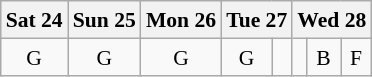<table class="wikitable" style="margin:0.5em auto; font-size:90%; line-height:1.25em;">
<tr align="center">
<th>Sat 24</th>
<th>Sun 25</th>
<th>Mon 26</th>
<th colspan="2">Tue 27</th>
<th colspan="3">Wed 28</th>
</tr>
<tr align="center">
<td class="team-group">G</td>
<td class="team-group">G</td>
<td class="team-group">G</td>
<td class="team-group">G</td>
<td class="team-qf"></td>
<td class="team-sf"></td>
<td class="team-bronze">B</td>
<td class="team-final">F</td>
</tr>
</table>
